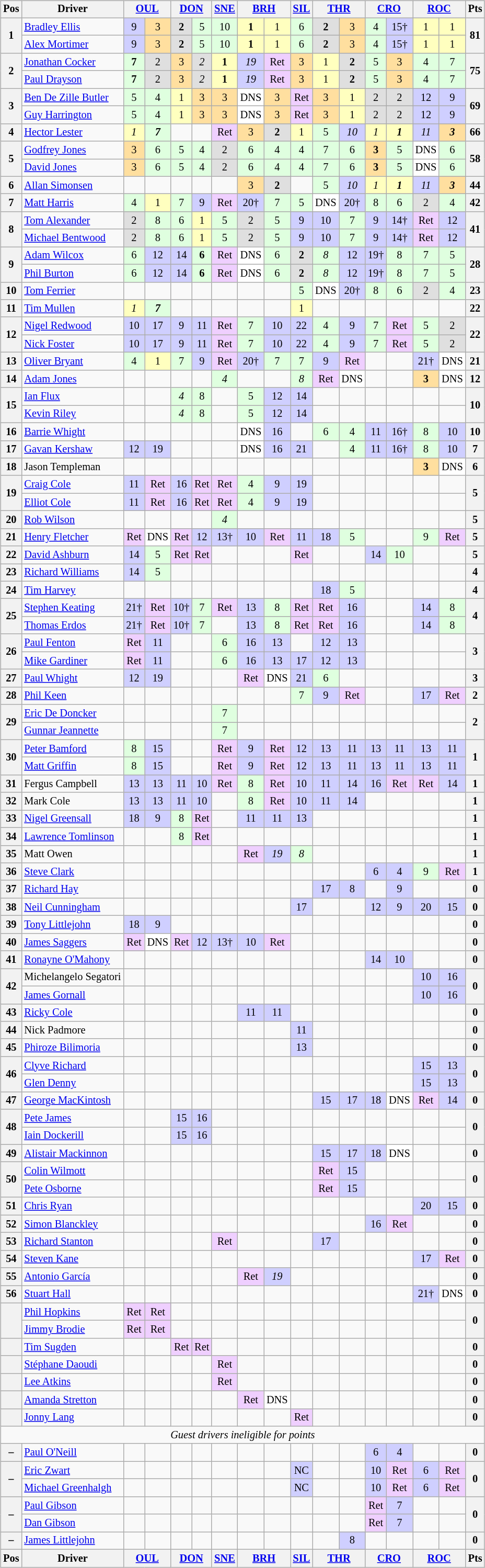<table>
<tr>
<td><br><table class="wikitable" style="font-size: 85%; text-align: center;">
<tr valign="top">
<th valign="middle">Pos</th>
<th valign="middle">Driver</th>
<th colspan=2><a href='#'>OUL</a><br></th>
<th colspan=2><a href='#'>DON</a><br></th>
<th><a href='#'>SNE</a><br></th>
<th colspan=2><a href='#'>BRH</a><br></th>
<th><a href='#'>SIL</a><br></th>
<th colspan=2><a href='#'>THR</a><br></th>
<th colspan=2><a href='#'>CRO</a><br></th>
<th colspan=2><a href='#'>ROC</a><br></th>
<th valign="middle">Pts</th>
</tr>
<tr>
<th rowspan=2>1</th>
<td align=left> <a href='#'>Bradley Ellis</a></td>
<td style="background:#CFCFFF;">9</td>
<td style="background:#FFDF9F;">3</td>
<td style="background:#DFDFDF;"><strong>2</strong></td>
<td style="background:#DFFFDF;">5</td>
<td style="background:#DFFFDF;">10</td>
<td style="background:#FFFFBF;"><strong>1</strong></td>
<td style="background:#FFFFBF;">1</td>
<td style="background:#DFFFDF;">6</td>
<td style="background:#DFDFDF;"><strong>2</strong></td>
<td style="background:#FFDF9F;">3</td>
<td style="background:#DFFFDF;">4</td>
<td style="background:#CFCFFF;">15†</td>
<td style="background:#FFFFBF;">1</td>
<td style="background:#FFFFBF;">1</td>
<th rowspan=2>81</th>
</tr>
<tr>
<td align=left> <a href='#'>Alex Mortimer</a></td>
<td style="background:#CFCFFF;">9</td>
<td style="background:#FFDF9F;">3</td>
<td style="background:#DFDFDF;"><strong>2</strong></td>
<td style="background:#DFFFDF;">5</td>
<td style="background:#DFFFDF;">10</td>
<td style="background:#FFFFBF;"><strong>1</strong></td>
<td style="background:#FFFFBF;">1</td>
<td style="background:#DFFFDF;">6</td>
<td style="background:#DFDFDF;"><strong>2</strong></td>
<td style="background:#FFDF9F;">3</td>
<td style="background:#DFFFDF;">4</td>
<td style="background:#CFCFFF;">15†</td>
<td style="background:#FFFFBF;">1</td>
<td style="background:#FFFFBF;">1</td>
</tr>
<tr>
<th rowspan=2>2</th>
<td align=left> <a href='#'>Jonathan Cocker</a></td>
<td style="background:#DFFFDF;"><strong>7</strong></td>
<td style="background:#DFDFDF;">2</td>
<td style="background:#FFDF9F;">3</td>
<td style="background:#DFDFDF;"><em>2</em></td>
<td style="background:#FFFFBF;"><strong>1</strong></td>
<td style="background:#CFCFFF;"><em>19</em></td>
<td style="background:#EFCFFF;">Ret</td>
<td style="background:#FFDF9F;">3</td>
<td style="background:#FFFFBF;">1</td>
<td style="background:#DFDFDF;"><strong>2</strong></td>
<td style="background:#DFFFDF;">5</td>
<td style="background:#FFDF9F;">3</td>
<td style="background:#DFFFDF;">4</td>
<td style="background:#DFFFDF;">7</td>
<th rowspan=2>75</th>
</tr>
<tr>
<td align=left> <a href='#'>Paul Drayson</a></td>
<td style="background:#DFFFDF;"><strong>7</strong></td>
<td style="background:#DFDFDF;">2</td>
<td style="background:#FFDF9F;">3</td>
<td style="background:#DFDFDF;"><em>2</em></td>
<td style="background:#FFFFBF;"><strong>1</strong></td>
<td style="background:#CFCFFF;"><em>19</em></td>
<td style="background:#EFCFFF;">Ret</td>
<td style="background:#FFDF9F;">3</td>
<td style="background:#FFFFBF;">1</td>
<td style="background:#DFDFDF;"><strong>2</strong></td>
<td style="background:#DFFFDF;">5</td>
<td style="background:#FFDF9F;">3</td>
<td style="background:#DFFFDF;">4</td>
<td style="background:#DFFFDF;">7</td>
</tr>
<tr>
<th rowspan=2>3</th>
<td align=left> <a href='#'>Ben De Zille Butler</a></td>
<td style="background:#DFFFDF;">5</td>
<td style="background:#DFFFDF;">4</td>
<td style="background:#FFFFBF;">1</td>
<td style="background:#FFDF9F;">3</td>
<td style="background:#FFDF9F;">3</td>
<td style="background:#FFFFFF;">DNS</td>
<td style="background:#FFDF9F;">3</td>
<td style="background:#EFCFFF;">Ret</td>
<td style="background:#FFDF9F;">3</td>
<td style="background:#FFFFBF;">1</td>
<td style="background:#DFDFDF;">2</td>
<td style="background:#DFDFDF;">2</td>
<td style="background:#CFCFFF;">12</td>
<td style="background:#CFCFFF;">9</td>
<th rowspan=2>69</th>
</tr>
<tr>
<td align=left> <a href='#'>Guy Harrington</a></td>
<td style="background:#DFFFDF;">5</td>
<td style="background:#DFFFDF;">4</td>
<td style="background:#FFFFBF;">1</td>
<td style="background:#FFDF9F;">3</td>
<td style="background:#FFDF9F;">3</td>
<td style="background:#FFFFFF;">DNS</td>
<td style="background:#FFDF9F;">3</td>
<td style="background:#EFCFFF;">Ret</td>
<td style="background:#FFDF9F;">3</td>
<td style="background:#FFFFBF;">1</td>
<td style="background:#DFDFDF;">2</td>
<td style="background:#DFDFDF;">2</td>
<td style="background:#CFCFFF;">12</td>
<td style="background:#CFCFFF;">9</td>
</tr>
<tr>
<th>4</th>
<td align=left> <a href='#'>Hector Lester</a></td>
<td style="background:#FFFFBF;"><em>1</em></td>
<td style="background:#DFFFDF;"><strong><em>7</em></strong></td>
<td></td>
<td></td>
<td style="background:#EFCFFF;">Ret</td>
<td style="background:#FFDF9F;">3</td>
<td style="background:#DFDFDF;"><strong>2</strong></td>
<td style="background:#FFFFBF;">1</td>
<td style="background:#DFFFDF;">5</td>
<td style="background:#CFCFFF;"><em>10</em></td>
<td style="background:#FFFFBF;"><em>1</em></td>
<td style="background:#FFFFBF;"><strong><em>1</em></strong></td>
<td style="background:#CFCFFF;"><em>11</em></td>
<td style="background:#FFDF9F;"><strong><em>3</em></strong></td>
<th>66</th>
</tr>
<tr>
<th rowspan=2>5</th>
<td align=left> <a href='#'>Godfrey Jones</a></td>
<td style="background:#FFDF9F;">3</td>
<td style="background:#DFFFDF;">6</td>
<td style="background:#DFFFDF;">5</td>
<td style="background:#DFFFDF;">4</td>
<td style="background:#DFDFDF;">2</td>
<td style="background:#DFFFDF;">6</td>
<td style="background:#DFFFDF;">4</td>
<td style="background:#DFFFDF;">4</td>
<td style="background:#DFFFDF;">7</td>
<td style="background:#DFFFDF;">6</td>
<td style="background:#FFDF9F;"><strong>3</strong></td>
<td style="background:#DFFFDF;">5</td>
<td style="background:#FFFFFF;">DNS</td>
<td style="background:#DFFFDF;">6</td>
<th rowspan=2>58</th>
</tr>
<tr>
<td align=left> <a href='#'>David Jones</a></td>
<td style="background:#FFDF9F;">3</td>
<td style="background:#DFFFDF;">6</td>
<td style="background:#DFFFDF;">5</td>
<td style="background:#DFFFDF;">4</td>
<td style="background:#DFDFDF;">2</td>
<td style="background:#DFFFDF;">6</td>
<td style="background:#DFFFDF;">4</td>
<td style="background:#DFFFDF;">4</td>
<td style="background:#DFFFDF;">7</td>
<td style="background:#DFFFDF;">6</td>
<td style="background:#FFDF9F;"><strong>3</strong></td>
<td style="background:#DFFFDF;">5</td>
<td style="background:#FFFFFF;">DNS</td>
<td style="background:#DFFFDF;">6</td>
</tr>
<tr>
<th>6</th>
<td align=left> <a href='#'>Allan Simonsen</a></td>
<td></td>
<td></td>
<td></td>
<td></td>
<td></td>
<td style="background:#FFDF9F;">3</td>
<td style="background:#DFDFDF;"><strong>2</strong></td>
<td></td>
<td style="background:#DFFFDF;">5</td>
<td style="background:#CFCFFF;"><em>10</em></td>
<td style="background:#FFFFBF;"><em>1</em></td>
<td style="background:#FFFFBF;"><strong><em>1</em></strong></td>
<td style="background:#CFCFFF;"><em>11</em></td>
<td style="background:#FFDF9F;"><strong><em>3</em></strong></td>
<th>44</th>
</tr>
<tr>
<th>7</th>
<td align=left> <a href='#'>Matt Harris</a></td>
<td style="background:#DFFFDF;">4</td>
<td style="background:#FFFFBF;">1</td>
<td style="background:#DFFFDF;">7</td>
<td style="background:#CFCFFF;">9</td>
<td style="background:#EFCFFF;">Ret</td>
<td style="background:#CFCFFF;">20†</td>
<td style="background:#DFFFDF;">7</td>
<td style="background:#DFFFDF;">5</td>
<td style="background:#FFFFFF;">DNS</td>
<td style="background:#CFCFFF;">20†</td>
<td style="background:#DFFFDF;">8</td>
<td style="background:#DFFFDF;">6</td>
<td style="background:#DFDFDF;">2</td>
<td style="background:#DFFFDF;">4</td>
<th>42</th>
</tr>
<tr>
<th rowspan=2>8</th>
<td align=left> <a href='#'>Tom Alexander</a></td>
<td style="background:#DFDFDF;">2</td>
<td style="background:#DFFFDF;">8</td>
<td style="background:#DFFFDF;">6</td>
<td style="background:#FFFFBF;">1</td>
<td style="background:#DFFFDF;">5</td>
<td style="background:#DFDFDF;">2</td>
<td style="background:#DFFFDF;">5</td>
<td style="background:#CFCFFF;">9</td>
<td style="background:#CFCFFF;">10</td>
<td style="background:#DFFFDF;">7</td>
<td style="background:#CFCFFF;">9</td>
<td style="background:#CFCFFF;">14†</td>
<td style="background:#EFCFFF;">Ret</td>
<td style="background:#CFCFFF;">12</td>
<th rowspan=2>41</th>
</tr>
<tr>
<td align=left> <a href='#'>Michael Bentwood</a></td>
<td style="background:#DFDFDF;">2</td>
<td style="background:#DFFFDF;">8</td>
<td style="background:#DFFFDF;">6</td>
<td style="background:#FFFFBF;">1</td>
<td style="background:#DFFFDF;">5</td>
<td style="background:#DFDFDF;">2</td>
<td style="background:#DFFFDF;">5</td>
<td style="background:#CFCFFF;">9</td>
<td style="background:#CFCFFF;">10</td>
<td style="background:#DFFFDF;">7</td>
<td style="background:#CFCFFF;">9</td>
<td style="background:#CFCFFF;">14†</td>
<td style="background:#EFCFFF;">Ret</td>
<td style="background:#CFCFFF;">12</td>
</tr>
<tr>
<th rowspan=2>9</th>
<td align=left> <a href='#'>Adam Wilcox</a></td>
<td style="background:#DFFFDF;">6</td>
<td style="background:#CFCFFF;">12</td>
<td style="background:#CFCFFF;">14</td>
<td style="background:#DFFFDF;"><strong>6</strong></td>
<td style="background:#EFCFFF;">Ret</td>
<td style="background:#FFFFFF;">DNS</td>
<td style="background:#DFFFDF;">6</td>
<td style="background:#DFDFDF;"><strong>2</strong></td>
<td style="background:#DFFFDF;"><em>8</em></td>
<td style="background:#CFCFFF;">12</td>
<td style="background:#CFCFFF;">19†</td>
<td style="background:#DFFFDF;">8</td>
<td style="background:#DFFFDF;">7</td>
<td style="background:#DFFFDF;">5</td>
<th rowspan=2>28</th>
</tr>
<tr>
<td align=left> <a href='#'>Phil Burton</a></td>
<td style="background:#DFFFDF;">6</td>
<td style="background:#CFCFFF;">12</td>
<td style="background:#CFCFFF;">14</td>
<td style="background:#DFFFDF;"><strong>6</strong></td>
<td style="background:#EFCFFF;">Ret</td>
<td style="background:#FFFFFF;">DNS</td>
<td style="background:#DFFFDF;">6</td>
<td style="background:#DFDFDF;"><strong>2</strong></td>
<td style="background:#DFFFDF;"><em>8</em></td>
<td style="background:#CFCFFF;">12</td>
<td style="background:#CFCFFF;">19†</td>
<td style="background:#DFFFDF;">8</td>
<td style="background:#DFFFDF;">7</td>
<td style="background:#DFFFDF;">5</td>
</tr>
<tr>
<th>10</th>
<td align=left> <a href='#'>Tom Ferrier</a></td>
<td></td>
<td></td>
<td></td>
<td></td>
<td></td>
<td></td>
<td></td>
<td style="background:#DFFFDF;">5</td>
<td style="background:#FFFFFF;">DNS</td>
<td style="background:#CFCFFF;">20†</td>
<td style="background:#DFFFDF;">8</td>
<td style="background:#DFFFDF;">6</td>
<td style="background:#DFDFDF;">2</td>
<td style="background:#DFFFDF;">4</td>
<th>23</th>
</tr>
<tr>
<th>11</th>
<td align=left> <a href='#'>Tim Mullen</a></td>
<td style="background:#FFFFBF;"><em>1</em></td>
<td style="background:#DFFFDF;"><strong><em>7</em></strong></td>
<td></td>
<td></td>
<td></td>
<td></td>
<td></td>
<td style="background:#FFFFBF;">1</td>
<td></td>
<td></td>
<td></td>
<td></td>
<td></td>
<td></td>
<th>22</th>
</tr>
<tr>
<th rowspan=2>12</th>
<td align=left> <a href='#'>Nigel Redwood</a></td>
<td style="background:#CFCFFF;">10</td>
<td style="background:#CFCFFF;">17</td>
<td style="background:#CFCFFF;">9</td>
<td style="background:#CFCFFF;">11</td>
<td style="background:#EFCFFF;">Ret</td>
<td style="background:#DFFFDF;">7</td>
<td style="background:#CFCFFF;">10</td>
<td style="background:#CFCFFF;">22</td>
<td style="background:#DFFFDF;">4</td>
<td style="background:#CFCFFF;">9</td>
<td style="background:#DFFFDF;">7</td>
<td style="background:#EFCFFF;">Ret</td>
<td style="background:#DFFFDF;">5</td>
<td style="background:#DFDFDF;">2</td>
<th rowspan=2>22</th>
</tr>
<tr>
<td align=left> <a href='#'>Nick Foster</a></td>
<td style="background:#CFCFFF;">10</td>
<td style="background:#CFCFFF;">17</td>
<td style="background:#CFCFFF;">9</td>
<td style="background:#CFCFFF;">11</td>
<td style="background:#EFCFFF;">Ret</td>
<td style="background:#DFFFDF;">7</td>
<td style="background:#CFCFFF;">10</td>
<td style="background:#CFCFFF;">22</td>
<td style="background:#DFFFDF;">4</td>
<td style="background:#CFCFFF;">9</td>
<td style="background:#DFFFDF;">7</td>
<td style="background:#EFCFFF;">Ret</td>
<td style="background:#DFFFDF;">5</td>
<td style="background:#DFDFDF;">2</td>
</tr>
<tr>
<th>13</th>
<td align=left> <a href='#'>Oliver Bryant</a></td>
<td style="background:#DFFFDF;">4</td>
<td style="background:#FFFFBF;">1</td>
<td style="background:#DFFFDF;">7</td>
<td style="background:#CFCFFF;">9</td>
<td style="background:#EFCFFF;">Ret</td>
<td style="background:#CFCFFF;">20†</td>
<td style="background:#DFFFDF;">7</td>
<td style="background:#DFFFDF;">7</td>
<td style="background:#CFCFFF;">9</td>
<td style="background:#EFCFFF;">Ret</td>
<td></td>
<td></td>
<td style="background:#CFCFFF;">21†</td>
<td style="background:#FFFFFF;">DNS</td>
<th>21</th>
</tr>
<tr>
<th>14</th>
<td align=left> <a href='#'>Adam Jones</a></td>
<td></td>
<td></td>
<td></td>
<td></td>
<td style="background:#DFFFDF;"><em>4</em></td>
<td></td>
<td></td>
<td style="background:#DFFFDF;"><em>8</em></td>
<td style="background:#EFCFFF;">Ret</td>
<td style="background:#FFFFFF;">DNS</td>
<td></td>
<td></td>
<td style="background:#FFDF9F;"><strong>3</strong></td>
<td style="background:#FFFFFF;">DNS</td>
<th>12</th>
</tr>
<tr>
<th rowspan=2>15</th>
<td align=left> <a href='#'>Ian Flux</a></td>
<td></td>
<td></td>
<td style="background:#DFFFDF;"><em>4</em></td>
<td style="background:#DFFFDF;">8</td>
<td></td>
<td style="background:#DFFFDF;">5</td>
<td style="background:#CFCFFF;">12</td>
<td style="background:#CFCFFF;">14</td>
<td></td>
<td></td>
<td></td>
<td></td>
<td></td>
<td></td>
<th rowspan=2>10</th>
</tr>
<tr>
<td align=left> <a href='#'>Kevin Riley</a></td>
<td></td>
<td></td>
<td style="background:#DFFFDF;"><em>4</em></td>
<td style="background:#DFFFDF;">8</td>
<td></td>
<td style="background:#DFFFDF;">5</td>
<td style="background:#CFCFFF;">12</td>
<td style="background:#CFCFFF;">14</td>
<td></td>
<td></td>
<td></td>
<td></td>
<td></td>
<td></td>
</tr>
<tr>
<th>16</th>
<td align=left> <a href='#'>Barrie Whight</a></td>
<td></td>
<td></td>
<td></td>
<td></td>
<td></td>
<td style="background:#FFFFFF;">DNS</td>
<td style="background:#CFCFFF;">16</td>
<td></td>
<td style="background:#DFFFDF;">6</td>
<td style="background:#DFFFDF;">4</td>
<td style="background:#CFCFFF;">11</td>
<td style="background:#CFCFFF;">16†</td>
<td style="background:#DFFFDF;">8</td>
<td style="background:#CFCFFF;">10</td>
<th>10</th>
</tr>
<tr>
<th>17</th>
<td align=left> <a href='#'>Gavan Kershaw</a></td>
<td style="background:#CFCFFF;">12</td>
<td style="background:#CFCFFF;">19</td>
<td></td>
<td></td>
<td></td>
<td style="background:#FFFFFF;">DNS</td>
<td style="background:#CFCFFF;">16</td>
<td style="background:#CFCFFF;">21</td>
<td></td>
<td style="background:#DFFFDF;">4</td>
<td style="background:#CFCFFF;">11</td>
<td style="background:#CFCFFF;">16†</td>
<td style="background:#DFFFDF;">8</td>
<td style="background:#CFCFFF;">10</td>
<th>7</th>
</tr>
<tr>
<th>18</th>
<td align=left> Jason Templeman</td>
<td></td>
<td></td>
<td></td>
<td></td>
<td></td>
<td></td>
<td></td>
<td></td>
<td></td>
<td></td>
<td></td>
<td></td>
<td style="background:#FFDF9F;"><strong>3</strong></td>
<td style="background:#FFFFFF;">DNS</td>
<th>6</th>
</tr>
<tr>
<th rowspan=2>19</th>
<td align=left> <a href='#'>Craig Cole</a></td>
<td style="background:#CFCFFF;">11</td>
<td style="background:#EFCFFF;">Ret</td>
<td style="background:#CFCFFF;">16</td>
<td style="background:#EFCFFF;">Ret</td>
<td style="background:#EFCFFF;">Ret</td>
<td style="background:#DFFFDF;">4</td>
<td style="background:#CFCFFF;">9</td>
<td style="background:#CFCFFF;">19</td>
<td></td>
<td></td>
<td></td>
<td></td>
<td></td>
<td></td>
<th rowspan=2>5</th>
</tr>
<tr>
<td align=left> <a href='#'>Elliot Cole</a></td>
<td style="background:#CFCFFF;">11</td>
<td style="background:#EFCFFF;">Ret</td>
<td style="background:#CFCFFF;">16</td>
<td style="background:#EFCFFF;">Ret</td>
<td style="background:#EFCFFF;">Ret</td>
<td style="background:#DFFFDF;">4</td>
<td style="background:#CFCFFF;">9</td>
<td style="background:#CFCFFF;">19</td>
<td></td>
<td></td>
<td></td>
<td></td>
<td></td>
<td></td>
</tr>
<tr>
<th>20</th>
<td align=left> <a href='#'>Rob Wilson</a></td>
<td></td>
<td></td>
<td></td>
<td></td>
<td style="background:#DFFFDF;"><em>4</em></td>
<td></td>
<td></td>
<td></td>
<td></td>
<td></td>
<td></td>
<td></td>
<td></td>
<td></td>
<th>5</th>
</tr>
<tr>
<th>21</th>
<td align=left> <a href='#'>Henry Fletcher</a></td>
<td style="background:#EFCFFF;">Ret</td>
<td style="background:#FFFFFF;">DNS</td>
<td style="background:#EFCFFF;">Ret</td>
<td style="background:#CFCFFF;">12</td>
<td style="background:#CFCFFF;">13†</td>
<td style="background:#CFCFFF;">10</td>
<td style="background:#EFCFFF;">Ret</td>
<td style="background:#CFCFFF;">11</td>
<td style="background:#CFCFFF;">18</td>
<td style="background:#DFFFDF;">5</td>
<td></td>
<td></td>
<td style="background:#DFFFDF;">9</td>
<td style="background:#EFCFFF;">Ret</td>
<th>5</th>
</tr>
<tr>
<th>22</th>
<td align=left> <a href='#'>David Ashburn</a></td>
<td style="background:#CFCFFF;">14</td>
<td style="background:#DFFFDF;">5</td>
<td style="background:#EFCFFF;">Ret</td>
<td style="background:#EFCFFF;">Ret</td>
<td></td>
<td></td>
<td></td>
<td style="background:#EFCFFF;">Ret</td>
<td></td>
<td></td>
<td style="background:#CFCFFF;">14</td>
<td style="background:#DFFFDF;">10</td>
<td></td>
<td></td>
<th>5</th>
</tr>
<tr>
<th>23</th>
<td align=left> <a href='#'>Richard Williams</a></td>
<td style="background:#CFCFFF;">14</td>
<td style="background:#DFFFDF;">5</td>
<td></td>
<td></td>
<td></td>
<td></td>
<td></td>
<td></td>
<td></td>
<td></td>
<td></td>
<td></td>
<td></td>
<td></td>
<th>4</th>
</tr>
<tr>
<th>24</th>
<td align=left> <a href='#'>Tim Harvey</a></td>
<td></td>
<td></td>
<td></td>
<td></td>
<td></td>
<td></td>
<td></td>
<td></td>
<td style="background:#CFCFFF;">18</td>
<td style="background:#DFFFDF;">5</td>
<td></td>
<td></td>
<td></td>
<td></td>
<th>4</th>
</tr>
<tr>
<th rowspan=2>25</th>
<td align=left> <a href='#'>Stephen Keating</a></td>
<td style="background:#CFCFFF;">21†</td>
<td style="background:#EFCFFF;">Ret</td>
<td style="background:#CFCFFF;">10†</td>
<td style="background:#DFFFDF;">7</td>
<td style="background:#EFCFFF;">Ret</td>
<td style="background:#CFCFFF;">13</td>
<td style="background:#DFFFDF;">8</td>
<td style="background:#EFCFFF;">Ret</td>
<td style="background:#EFCFFF;">Ret</td>
<td style="background:#CFCFFF;">16</td>
<td></td>
<td></td>
<td style="background:#CFCFFF;">14</td>
<td style="background:#DFFFDF;">8</td>
<th rowspan=2>4</th>
</tr>
<tr>
<td align=left> <a href='#'>Thomas Erdos</a></td>
<td style="background:#CFCFFF;">21†</td>
<td style="background:#EFCFFF;">Ret</td>
<td style="background:#CFCFFF;">10†</td>
<td style="background:#DFFFDF;">7</td>
<td></td>
<td style="background:#CFCFFF;">13</td>
<td style="background:#DFFFDF;">8</td>
<td style="background:#EFCFFF;">Ret</td>
<td style="background:#EFCFFF;">Ret</td>
<td style="background:#CFCFFF;">16</td>
<td></td>
<td></td>
<td style="background:#CFCFFF;">14</td>
<td style="background:#DFFFDF;">8</td>
</tr>
<tr>
<th rowspan=2>26</th>
<td align=left> <a href='#'>Paul Fenton</a></td>
<td style="background:#EFCFFF;">Ret</td>
<td style="background:#CFCFFF;">11</td>
<td></td>
<td></td>
<td style="background:#DFFFDF;">6</td>
<td style="background:#CFCFFF;">16</td>
<td style="background:#CFCFFF;">13</td>
<td></td>
<td style="background:#CFCFFF;">12</td>
<td style="background:#CFCFFF;">13</td>
<td></td>
<td></td>
<td></td>
<td></td>
<th rowspan=2>3</th>
</tr>
<tr>
<td align=left> <a href='#'>Mike Gardiner</a></td>
<td style="background:#EFCFFF;">Ret</td>
<td style="background:#CFCFFF;">11</td>
<td></td>
<td></td>
<td style="background:#DFFFDF;">6</td>
<td style="background:#CFCFFF;">16</td>
<td style="background:#CFCFFF;">13</td>
<td style="background:#CFCFFF;">17</td>
<td style="background:#CFCFFF;">12</td>
<td style="background:#CFCFFF;">13</td>
<td></td>
<td></td>
<td></td>
<td></td>
</tr>
<tr>
<th>27</th>
<td align=left> <a href='#'>Paul Whight</a></td>
<td style="background:#CFCFFF;">12</td>
<td style="background:#CFCFFF;">19</td>
<td></td>
<td></td>
<td></td>
<td style="background:#EFCFFF;">Ret</td>
<td style="background:#FFFFFF;">DNS</td>
<td style="background:#CFCFFF;">21</td>
<td style="background:#DFFFDF;">6</td>
<td></td>
<td></td>
<td></td>
<td></td>
<td></td>
<th>3</th>
</tr>
<tr>
<th>28</th>
<td align=left> <a href='#'>Phil Keen</a></td>
<td></td>
<td></td>
<td></td>
<td></td>
<td></td>
<td></td>
<td></td>
<td style="background:#DFFFDF;">7</td>
<td style="background:#CFCFFF;">9</td>
<td style="background:#EFCFFF;">Ret</td>
<td></td>
<td></td>
<td style="background:#CFCFFF;">17</td>
<td style="background:#EFCFFF;">Ret</td>
<th>2</th>
</tr>
<tr>
<th rowspan=2>29</th>
<td align=left> <a href='#'>Eric De Doncker</a></td>
<td></td>
<td></td>
<td></td>
<td></td>
<td style="background:#DFFFDF;">7</td>
<td></td>
<td></td>
<td></td>
<td></td>
<td></td>
<td></td>
<td></td>
<td></td>
<td></td>
<th rowspan=2>2</th>
</tr>
<tr>
<td align=left> <a href='#'>Gunnar Jeannette</a></td>
<td></td>
<td></td>
<td></td>
<td></td>
<td style="background:#DFFFDF;">7</td>
<td></td>
<td></td>
<td></td>
<td></td>
<td></td>
<td></td>
<td></td>
<td></td>
<td></td>
</tr>
<tr>
<th rowspan=2>30</th>
<td align=left> <a href='#'>Peter Bamford</a></td>
<td style="background:#DFFFDF;">8</td>
<td style="background:#CFCFFF;">15</td>
<td></td>
<td></td>
<td style="background:#EFCFFF;">Ret</td>
<td style="background:#CFCFFF;">9</td>
<td style="background:#EFCFFF;">Ret</td>
<td style="background:#CFCFFF;">12</td>
<td style="background:#CFCFFF;">13</td>
<td style="background:#CFCFFF;">11</td>
<td style="background:#CFCFFF;">13</td>
<td style="background:#CFCFFF;">11</td>
<td style="background:#CFCFFF;">13</td>
<td style="background:#CFCFFF;">11</td>
<th rowspan=2>1</th>
</tr>
<tr>
<td align=left> <a href='#'>Matt Griffin</a></td>
<td style="background:#DFFFDF;">8</td>
<td style="background:#CFCFFF;">15</td>
<td></td>
<td></td>
<td style="background:#EFCFFF;">Ret</td>
<td style="background:#CFCFFF;">9</td>
<td style="background:#EFCFFF;">Ret</td>
<td style="background:#CFCFFF;">12</td>
<td style="background:#CFCFFF;">13</td>
<td style="background:#CFCFFF;">11</td>
<td style="background:#CFCFFF;">13</td>
<td style="background:#CFCFFF;">11</td>
<td style="background:#CFCFFF;">13</td>
<td style="background:#CFCFFF;">11</td>
</tr>
<tr>
<th>31</th>
<td align=left> Fergus Campbell</td>
<td style="background:#CFCFFF;">13</td>
<td style="background:#CFCFFF;">13</td>
<td style="background:#CFCFFF;">11</td>
<td style="background:#CFCFFF;">10</td>
<td style="background:#EFCFFF;">Ret</td>
<td style="background:#DFFFDF;">8</td>
<td style="background:#EFCFFF;">Ret</td>
<td style="background:#CFCFFF;">10</td>
<td style="background:#CFCFFF;">11</td>
<td style="background:#CFCFFF;">14</td>
<td style="background:#CFCFFF;">16</td>
<td style="background:#EFCFFF;">Ret</td>
<td style="background:#EFCFFF;">Ret</td>
<td style="background:#CFCFFF;">14</td>
<th>1</th>
</tr>
<tr>
<th>32</th>
<td align=left> Mark Cole</td>
<td style="background:#CFCFFF;">13</td>
<td style="background:#CFCFFF;">13</td>
<td style="background:#CFCFFF;">11</td>
<td style="background:#CFCFFF;">10</td>
<td></td>
<td style="background:#DFFFDF;">8</td>
<td style="background:#EFCFFF;">Ret</td>
<td style="background:#CFCFFF;">10</td>
<td style="background:#CFCFFF;">11</td>
<td style="background:#CFCFFF;">14</td>
<td></td>
<td></td>
<td></td>
<td></td>
<th>1</th>
</tr>
<tr>
<th>33</th>
<td align=left> <a href='#'>Nigel Greensall</a></td>
<td style="background:#CFCFFF;">18</td>
<td style="background:#CFCFFF;">9</td>
<td style="background:#DFFFDF;">8</td>
<td style="background:#EFCFFF;">Ret</td>
<td></td>
<td style="background:#CFCFFF;">11</td>
<td style="background:#CFCFFF;">11</td>
<td style="background:#CFCFFF;">13</td>
<td></td>
<td></td>
<td></td>
<td></td>
<td></td>
<td></td>
<th>1</th>
</tr>
<tr>
<th>34</th>
<td align=left> <a href='#'>Lawrence Tomlinson</a></td>
<td></td>
<td></td>
<td style="background:#DFFFDF;">8</td>
<td style="background:#EFCFFF;">Ret</td>
<td></td>
<td></td>
<td></td>
<td></td>
<td></td>
<td></td>
<td></td>
<td></td>
<td></td>
<td></td>
<th>1</th>
</tr>
<tr>
<th>35</th>
<td align=left> Matt Owen</td>
<td></td>
<td></td>
<td></td>
<td></td>
<td></td>
<td style="background:#EFCFFF;">Ret</td>
<td style="background:#CFCFFF;"><em>19</em></td>
<td style="background:#DFFFDF;"><em>8</em></td>
<td></td>
<td></td>
<td></td>
<td></td>
<td></td>
<td></td>
<th>1</th>
</tr>
<tr>
<th>36</th>
<td align=left> <a href='#'>Steve Clark</a></td>
<td></td>
<td></td>
<td></td>
<td></td>
<td></td>
<td></td>
<td></td>
<td></td>
<td></td>
<td></td>
<td style="background:#CFCFFF;">6</td>
<td style="background:#CFCFFF;">4</td>
<td style="background:#DFFFDF;">9</td>
<td style="background:#EFCFFF;">Ret</td>
<th>1</th>
</tr>
<tr>
<th>37</th>
<td align=left> <a href='#'>Richard Hay</a></td>
<td></td>
<td></td>
<td></td>
<td></td>
<td></td>
<td></td>
<td></td>
<td></td>
<td style="background:#CFCFFF;">17</td>
<td style="background:#CFCFFF;">8</td>
<td></td>
<td style="background:#CFCFFF;">9</td>
<td></td>
<td></td>
<th>0</th>
</tr>
<tr>
<th>38</th>
<td align=left> <a href='#'>Neil Cunningham</a></td>
<td></td>
<td></td>
<td></td>
<td></td>
<td></td>
<td></td>
<td></td>
<td style="background:#CFCFFF;">17</td>
<td></td>
<td></td>
<td style="background:#CFCFFF;">12</td>
<td style="background:#CFCFFF;">9</td>
<td style="background:#CFCFFF;">20</td>
<td style="background:#CFCFFF;">15</td>
<th>0</th>
</tr>
<tr>
<th>39</th>
<td align=left> <a href='#'>Tony Littlejohn</a></td>
<td style="background:#CFCFFF;">18</td>
<td style="background:#CFCFFF;">9</td>
<td></td>
<td></td>
<td></td>
<td></td>
<td></td>
<td></td>
<td></td>
<td></td>
<td></td>
<td></td>
<td></td>
<td></td>
<th>0</th>
</tr>
<tr>
<th>40</th>
<td align=left> <a href='#'>James Saggers</a></td>
<td style="background:#EFCFFF;">Ret</td>
<td style="background:#FFFFFF;">DNS</td>
<td style="background:#EFCFFF;">Ret</td>
<td style="background:#CFCFFF;">12</td>
<td style="background:#CFCFFF;">13†</td>
<td style="background:#CFCFFF;">10</td>
<td style="background:#EFCFFF;">Ret</td>
<td></td>
<td></td>
<td></td>
<td></td>
<td></td>
<td></td>
<td></td>
<th>0</th>
</tr>
<tr>
<th>41</th>
<td align=left> <a href='#'>Ronayne O'Mahony</a></td>
<td></td>
<td></td>
<td></td>
<td></td>
<td></td>
<td></td>
<td></td>
<td></td>
<td></td>
<td></td>
<td style="background:#CFCFFF;">14</td>
<td style="background:#CFCFFF;">10</td>
<td></td>
<td></td>
<th>0</th>
</tr>
<tr>
<th rowspan=2>42</th>
<td align=left> Michelangelo Segatori</td>
<td></td>
<td></td>
<td></td>
<td></td>
<td></td>
<td></td>
<td></td>
<td></td>
<td></td>
<td></td>
<td></td>
<td></td>
<td style="background:#CFCFFF;">10</td>
<td style="background:#CFCFFF;">16</td>
<th rowspan=2>0</th>
</tr>
<tr>
<td align=left> <a href='#'>James Gornall</a></td>
<td></td>
<td></td>
<td></td>
<td></td>
<td></td>
<td></td>
<td></td>
<td></td>
<td></td>
<td></td>
<td></td>
<td></td>
<td style="background:#CFCFFF;">10</td>
<td style="background:#CFCFFF;">16</td>
</tr>
<tr>
<th>43</th>
<td align=left> <a href='#'>Ricky Cole</a></td>
<td></td>
<td></td>
<td></td>
<td></td>
<td></td>
<td style="background:#CFCFFF;">11</td>
<td style="background:#CFCFFF;">11</td>
<td></td>
<td></td>
<td></td>
<td></td>
<td></td>
<td></td>
<td></td>
<th>0</th>
</tr>
<tr>
<th>44</th>
<td align=left> Nick Padmore</td>
<td></td>
<td></td>
<td></td>
<td></td>
<td></td>
<td></td>
<td></td>
<td style="background:#CFCFFF;">11</td>
<td></td>
<td></td>
<td></td>
<td></td>
<td></td>
<td></td>
<th>0</th>
</tr>
<tr>
<th>45</th>
<td align=left> <a href='#'>Phiroze Bilimoria</a></td>
<td></td>
<td></td>
<td></td>
<td></td>
<td></td>
<td></td>
<td></td>
<td style="background:#CFCFFF;">13</td>
<td></td>
<td></td>
<td></td>
<td></td>
<td></td>
<td></td>
<th>0</th>
</tr>
<tr>
<th rowspan=2>46</th>
<td align=left> <a href='#'>Clyve Richard</a></td>
<td></td>
<td></td>
<td></td>
<td></td>
<td></td>
<td></td>
<td></td>
<td></td>
<td></td>
<td></td>
<td></td>
<td></td>
<td style="background:#CFCFFF;">15</td>
<td style="background:#CFCFFF;">13</td>
<th rowspan=2>0</th>
</tr>
<tr>
<td align=left> <a href='#'>Glen Denny</a></td>
<td></td>
<td></td>
<td></td>
<td></td>
<td></td>
<td></td>
<td></td>
<td></td>
<td></td>
<td></td>
<td></td>
<td></td>
<td style="background:#CFCFFF;">15</td>
<td style="background:#CFCFFF;">13</td>
</tr>
<tr>
<th>47</th>
<td align=left> <a href='#'>George MacKintosh</a></td>
<td></td>
<td></td>
<td></td>
<td></td>
<td></td>
<td></td>
<td></td>
<td></td>
<td style="background:#CFCFFF;">15</td>
<td style="background:#CFCFFF;">17</td>
<td style="background:#CFCFFF;">18</td>
<td style="background:#FFFFFF;">DNS</td>
<td style="background:#EFCFFF;">Ret</td>
<td style="background:#CFCFFF;">14</td>
<th>0</th>
</tr>
<tr>
<th rowspan=2>48</th>
<td align=left> <a href='#'>Pete James</a></td>
<td></td>
<td></td>
<td style="background:#CFCFFF;">15</td>
<td style="background:#CFCFFF;">16</td>
<td></td>
<td></td>
<td></td>
<td></td>
<td></td>
<td></td>
<td></td>
<td></td>
<td></td>
<td></td>
<th rowspan=2>0</th>
</tr>
<tr>
<td align=left> <a href='#'>Iain Dockerill</a></td>
<td></td>
<td></td>
<td style="background:#CFCFFF;">15</td>
<td style="background:#CFCFFF;">16</td>
<td></td>
<td></td>
<td></td>
<td></td>
<td></td>
<td></td>
<td></td>
<td></td>
<td></td>
<td></td>
</tr>
<tr>
<th>49</th>
<td align=left> <a href='#'>Alistair Mackinnon</a></td>
<td></td>
<td></td>
<td></td>
<td></td>
<td></td>
<td></td>
<td></td>
<td></td>
<td style="background:#CFCFFF;">15</td>
<td style="background:#CFCFFF;">17</td>
<td style="background:#CFCFFF;">18</td>
<td style="background:#FFFFFF;">DNS</td>
<td></td>
<td></td>
<th>0</th>
</tr>
<tr>
<th rowspan=2>50</th>
<td align=left> <a href='#'>Colin Wilmott</a></td>
<td></td>
<td></td>
<td></td>
<td></td>
<td></td>
<td></td>
<td></td>
<td></td>
<td style="background:#EFCFFF;">Ret</td>
<td style="background:#CFCFFF;">15</td>
<td></td>
<td></td>
<td></td>
<td></td>
<th rowspan=2>0</th>
</tr>
<tr>
<td align=left> <a href='#'>Pete Osborne</a></td>
<td></td>
<td></td>
<td></td>
<td></td>
<td></td>
<td></td>
<td></td>
<td></td>
<td style="background:#EFCFFF;">Ret</td>
<td style="background:#CFCFFF;">15</td>
<td></td>
<td></td>
<td></td>
<td></td>
</tr>
<tr>
<th>51</th>
<td align=left> <a href='#'>Chris Ryan</a></td>
<td></td>
<td></td>
<td></td>
<td></td>
<td></td>
<td></td>
<td></td>
<td></td>
<td></td>
<td></td>
<td></td>
<td></td>
<td style="background:#CFCFFF;">20</td>
<td style="background:#CFCFFF;">15</td>
<th>0</th>
</tr>
<tr>
<th>52</th>
<td align=left> <a href='#'>Simon Blanckley</a></td>
<td></td>
<td></td>
<td></td>
<td></td>
<td></td>
<td></td>
<td></td>
<td></td>
<td></td>
<td></td>
<td style="background:#CFCFFF;">16</td>
<td style="background:#EFCFFF;">Ret</td>
<td></td>
<td></td>
<th>0</th>
</tr>
<tr>
<th>53</th>
<td align=left> <a href='#'>Richard Stanton</a></td>
<td></td>
<td></td>
<td></td>
<td></td>
<td style="background:#EFCFFF;">Ret</td>
<td></td>
<td></td>
<td></td>
<td style="background:#CFCFFF;">17</td>
<td></td>
<td></td>
<td></td>
<td></td>
<td></td>
<th>0</th>
</tr>
<tr>
<th>54</th>
<td align=left> <a href='#'>Steven Kane</a></td>
<td></td>
<td></td>
<td></td>
<td></td>
<td></td>
<td></td>
<td></td>
<td></td>
<td></td>
<td></td>
<td></td>
<td></td>
<td style="background:#CFCFFF;">17</td>
<td style="background:#EFCFFF;">Ret</td>
<th>0</th>
</tr>
<tr>
<th>55</th>
<td align=left> <a href='#'>Antonio García</a></td>
<td></td>
<td></td>
<td></td>
<td></td>
<td></td>
<td style="background:#EFCFFF;">Ret</td>
<td style="background:#CFCFFF;"><em>19</em></td>
<td></td>
<td></td>
<td></td>
<td></td>
<td></td>
<td></td>
<td></td>
<th>0</th>
</tr>
<tr>
<th>56</th>
<td align=left> <a href='#'>Stuart Hall</a></td>
<td></td>
<td></td>
<td></td>
<td></td>
<td></td>
<td></td>
<td></td>
<td></td>
<td></td>
<td></td>
<td></td>
<td></td>
<td style="background:#CFCFFF;">21†</td>
<td style="background:#FFFFFF;">DNS</td>
<th>0</th>
</tr>
<tr>
<th rowspan=2></th>
<td align=left> <a href='#'>Phil Hopkins</a></td>
<td style="background:#EFCFFF;">Ret</td>
<td style="background:#EFCFFF;">Ret</td>
<td></td>
<td></td>
<td></td>
<td></td>
<td></td>
<td></td>
<td></td>
<td></td>
<td></td>
<td></td>
<td></td>
<td></td>
<th rowspan=2>0</th>
</tr>
<tr>
<td align=left> <a href='#'>Jimmy Brodie</a></td>
<td style="background:#EFCFFF;">Ret</td>
<td style="background:#EFCFFF;">Ret</td>
<td></td>
<td></td>
<td></td>
<td></td>
<td></td>
<td></td>
<td></td>
<td></td>
<td></td>
<td></td>
<td></td>
<td></td>
</tr>
<tr>
<th></th>
<td align=left> <a href='#'>Tim Sugden</a></td>
<td></td>
<td></td>
<td style="background:#EFCFFF;">Ret</td>
<td style="background:#EFCFFF;">Ret</td>
<td></td>
<td></td>
<td></td>
<td></td>
<td></td>
<td></td>
<td></td>
<td></td>
<td></td>
<td></td>
<th>0</th>
</tr>
<tr>
<th></th>
<td align=left> <a href='#'>Stéphane Daoudi</a></td>
<td></td>
<td></td>
<td></td>
<td></td>
<td style="background:#EFCFFF;">Ret</td>
<td></td>
<td></td>
<td></td>
<td></td>
<td></td>
<td></td>
<td></td>
<td></td>
<td></td>
<th>0</th>
</tr>
<tr>
<th></th>
<td align=left> <a href='#'>Lee Atkins</a></td>
<td></td>
<td></td>
<td></td>
<td></td>
<td style="background:#EFCFFF;">Ret</td>
<td></td>
<td></td>
<td></td>
<td></td>
<td></td>
<td></td>
<td></td>
<td></td>
<td></td>
<th>0</th>
</tr>
<tr>
<th></th>
<td align=left> <a href='#'>Amanda Stretton</a></td>
<td></td>
<td></td>
<td></td>
<td></td>
<td></td>
<td style="background:#EFCFFF;">Ret</td>
<td style="background:#FFFFFF;">DNS</td>
<td></td>
<td></td>
<td></td>
<td></td>
<td></td>
<td></td>
<td></td>
<th>0</th>
</tr>
<tr>
<th></th>
<td align=left> <a href='#'>Jonny Lang</a></td>
<td></td>
<td></td>
<td></td>
<td></td>
<td></td>
<td></td>
<td></td>
<td style="background:#EFCFFF;">Ret</td>
<td></td>
<td></td>
<td></td>
<td></td>
<td></td>
<td></td>
<th>0</th>
</tr>
<tr>
<td colspan=17 align=center><em>Guest drivers ineligible for points</em></td>
</tr>
<tr>
<th>–</th>
<td align=left> <a href='#'>Paul O'Neill</a></td>
<td></td>
<td></td>
<td></td>
<td></td>
<td></td>
<td></td>
<td></td>
<td></td>
<td></td>
<td></td>
<td style="background:#CFCFFF;">6</td>
<td style="background:#CFCFFF;">4</td>
<td></td>
<td></td>
<th>0</th>
</tr>
<tr>
<th rowspan=2>–</th>
<td align=left> <a href='#'>Eric Zwart</a></td>
<td></td>
<td></td>
<td></td>
<td></td>
<td></td>
<td></td>
<td></td>
<td style="background:#CFCFFF;">NC</td>
<td></td>
<td></td>
<td style="background:#CFCFFF;">10</td>
<td style="background:#EFCFFF;">Ret</td>
<td style="background:#CFCFFF;">6</td>
<td style="background:#EFCFFF;">Ret</td>
<th rowspan=2>0</th>
</tr>
<tr>
<td align=left> <a href='#'>Michael Greenhalgh</a></td>
<td></td>
<td></td>
<td></td>
<td></td>
<td></td>
<td></td>
<td></td>
<td style="background:#CFCFFF;">NC</td>
<td></td>
<td></td>
<td style="background:#CFCFFF;">10</td>
<td style="background:#EFCFFF;">Ret</td>
<td style="background:#CFCFFF;">6</td>
<td style="background:#EFCFFF;">Ret</td>
</tr>
<tr>
<th rowspan=2>–</th>
<td align=left> <a href='#'>Paul Gibson</a></td>
<td></td>
<td></td>
<td></td>
<td></td>
<td></td>
<td></td>
<td></td>
<td></td>
<td></td>
<td></td>
<td style="background:#EFCFFF;">Ret</td>
<td style="background:#CFCFFF;">7</td>
<td></td>
<td></td>
<th rowspan=2>0</th>
</tr>
<tr>
<td align=left> <a href='#'>Dan Gibson</a></td>
<td></td>
<td></td>
<td></td>
<td></td>
<td></td>
<td></td>
<td></td>
<td></td>
<td></td>
<td></td>
<td style="background:#EFCFFF;">Ret</td>
<td style="background:#CFCFFF;">7</td>
<td></td>
<td></td>
</tr>
<tr>
<th>–</th>
<td align=left> <a href='#'>James Littlejohn</a></td>
<td></td>
<td></td>
<td></td>
<td></td>
<td></td>
<td></td>
<td></td>
<td></td>
<td></td>
<td style="background:#CFCFFF;">8</td>
<td></td>
<td></td>
<td></td>
<td></td>
<th>0</th>
</tr>
<tr>
<th valign="middle">Pos</th>
<th valign="middle">Driver</th>
<th colspan=2><a href='#'>OUL</a><br></th>
<th colspan=2><a href='#'>DON</a><br></th>
<th><a href='#'>SNE</a><br></th>
<th colspan=2><a href='#'>BRH</a><br></th>
<th><a href='#'>SIL</a><br></th>
<th colspan=2><a href='#'>THR</a><br></th>
<th colspan=2><a href='#'>CRO</a><br></th>
<th colspan=2><a href='#'>ROC</a><br></th>
<th valign="middle">Pts</th>
</tr>
</table>
</td>
<td valign="top"><br></td>
</tr>
</table>
